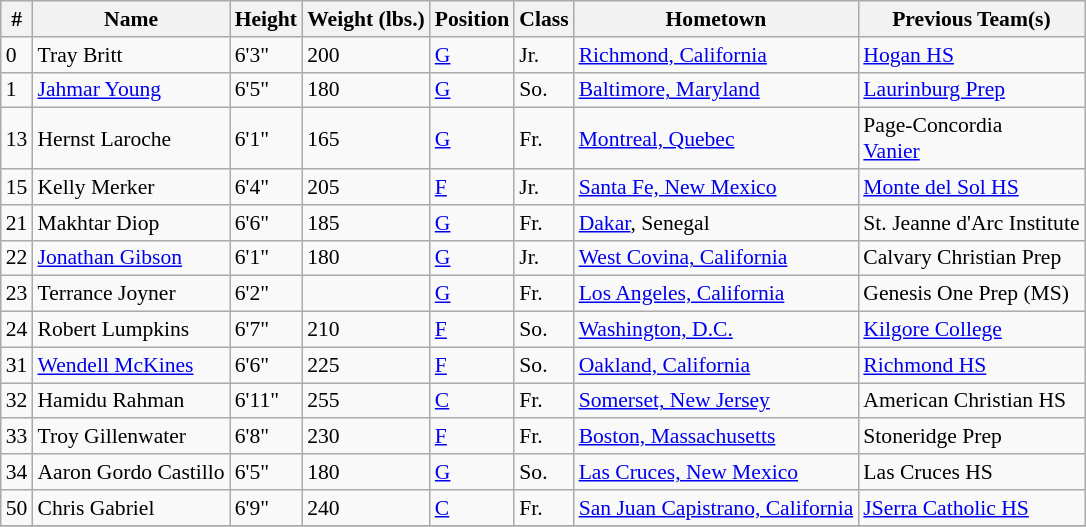<table class="wikitable" style="font-size: 90%">
<tr>
<th>#</th>
<th>Name</th>
<th>Height</th>
<th>Weight (lbs.)</th>
<th>Position</th>
<th>Class</th>
<th>Hometown</th>
<th>Previous Team(s)</th>
</tr>
<tr>
<td>0</td>
<td>Tray Britt</td>
<td>6'3"</td>
<td>200</td>
<td><a href='#'>G</a></td>
<td>Jr.</td>
<td><a href='#'>Richmond, California</a></td>
<td><a href='#'>Hogan HS</a></td>
</tr>
<tr>
<td>1</td>
<td><a href='#'>Jahmar Young</a></td>
<td>6'5"</td>
<td>180</td>
<td><a href='#'>G</a></td>
<td>So.</td>
<td><a href='#'>Baltimore, Maryland</a></td>
<td><a href='#'>Laurinburg Prep</a></td>
</tr>
<tr>
<td>13</td>
<td>Hernst Laroche</td>
<td>6'1"</td>
<td>165</td>
<td><a href='#'>G</a></td>
<td>Fr.</td>
<td><a href='#'>Montreal, Quebec</a></td>
<td>Page-Concordia<br><a href='#'>Vanier</a></td>
</tr>
<tr>
<td>15</td>
<td>Kelly Merker</td>
<td>6'4"</td>
<td>205</td>
<td><a href='#'>F</a></td>
<td>Jr.</td>
<td><a href='#'>Santa Fe, New Mexico</a></td>
<td><a href='#'>Monte del Sol HS</a></td>
</tr>
<tr>
<td>21</td>
<td>Makhtar Diop</td>
<td>6'6"</td>
<td>185</td>
<td><a href='#'>G</a></td>
<td>Fr.</td>
<td><a href='#'>Dakar</a>, Senegal</td>
<td>St. Jeanne d'Arc Institute</td>
</tr>
<tr>
<td>22</td>
<td><a href='#'>Jonathan Gibson</a></td>
<td>6'1"</td>
<td>180</td>
<td><a href='#'>G</a></td>
<td>Jr.</td>
<td><a href='#'>West Covina, California</a></td>
<td>Calvary Christian Prep</td>
</tr>
<tr>
<td>23</td>
<td>Terrance Joyner</td>
<td>6'2"</td>
<td></td>
<td><a href='#'>G</a></td>
<td>Fr.</td>
<td><a href='#'>Los Angeles, California</a></td>
<td>Genesis One Prep (MS)</td>
</tr>
<tr>
<td>24</td>
<td>Robert Lumpkins</td>
<td>6'7"</td>
<td>210</td>
<td><a href='#'>F</a></td>
<td>So.</td>
<td><a href='#'>Washington, D.C.</a></td>
<td><a href='#'>Kilgore College</a></td>
</tr>
<tr>
<td>31</td>
<td><a href='#'>Wendell McKines</a></td>
<td>6'6"</td>
<td>225</td>
<td><a href='#'>F</a></td>
<td>So.</td>
<td><a href='#'>Oakland, California</a></td>
<td><a href='#'>Richmond HS</a></td>
</tr>
<tr>
<td>32</td>
<td>Hamidu Rahman</td>
<td>6'11"</td>
<td>255</td>
<td><a href='#'>C</a></td>
<td>Fr.</td>
<td><a href='#'>Somerset, New Jersey</a></td>
<td>American Christian HS</td>
</tr>
<tr>
<td>33</td>
<td>Troy Gillenwater</td>
<td>6'8"</td>
<td>230</td>
<td><a href='#'>F</a></td>
<td>Fr.</td>
<td><a href='#'>Boston, Massachusetts</a></td>
<td>Stoneridge Prep</td>
</tr>
<tr>
<td>34</td>
<td>Aaron Gordo Castillo</td>
<td>6'5"</td>
<td>180</td>
<td><a href='#'>G</a></td>
<td>So.</td>
<td><a href='#'>Las Cruces, New Mexico</a></td>
<td>Las Cruces HS</td>
</tr>
<tr>
<td>50</td>
<td>Chris Gabriel</td>
<td>6'9"</td>
<td>240</td>
<td><a href='#'>C</a></td>
<td>Fr.</td>
<td><a href='#'>San Juan Capistrano, California</a></td>
<td><a href='#'>JSerra Catholic HS</a></td>
</tr>
<tr>
</tr>
</table>
